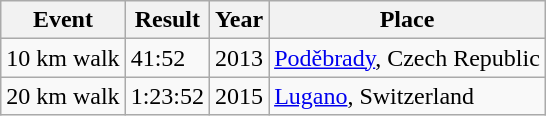<table class=wikitable style="font-size:100%">
<tr>
<th>Event</th>
<th>Result</th>
<th>Year</th>
<th>Place</th>
</tr>
<tr>
<td>10 km walk</td>
<td>41:52</td>
<td>2013</td>
<td><a href='#'>Poděbrady</a>, Czech Republic</td>
</tr>
<tr>
<td>20 km walk</td>
<td>1:23:52</td>
<td>2015</td>
<td><a href='#'>Lugano</a>, Switzerland</td>
</tr>
</table>
